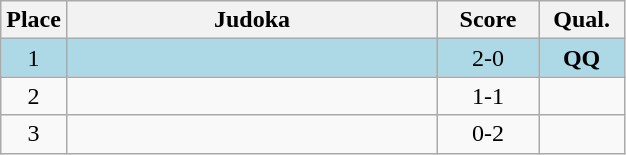<table class=wikitable style="text-align:center">
<tr>
<th width=20>Place</th>
<th width=240>Judoka</th>
<th width=60>Score</th>
<th width=50>Qual.</th>
</tr>
<tr bgcolor=lightblue>
<td>1</td>
<td align=left></td>
<td>2-0</td>
<td><strong>QQ</strong></td>
</tr>
<tr>
<td>2</td>
<td align=left></td>
<td>1-1</td>
<td></td>
</tr>
<tr>
<td>3</td>
<td align=left></td>
<td>0-2</td>
<td></td>
</tr>
</table>
